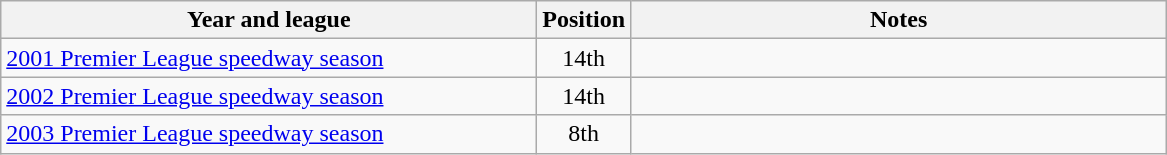<table class="wikitable">
<tr>
<th width=350>Year and league</th>
<th width=50>Position</th>
<th width=350>Notes</th>
</tr>
<tr align=center>
<td align="left"><a href='#'>2001 Premier League speedway season</a></td>
<td>14th</td>
<td></td>
</tr>
<tr align=center>
<td align="left"><a href='#'>2002 Premier League speedway season</a></td>
<td>14th</td>
<td></td>
</tr>
<tr align=center>
<td align="left"><a href='#'>2003 Premier League speedway season</a></td>
<td>8th</td>
<td></td>
</tr>
</table>
